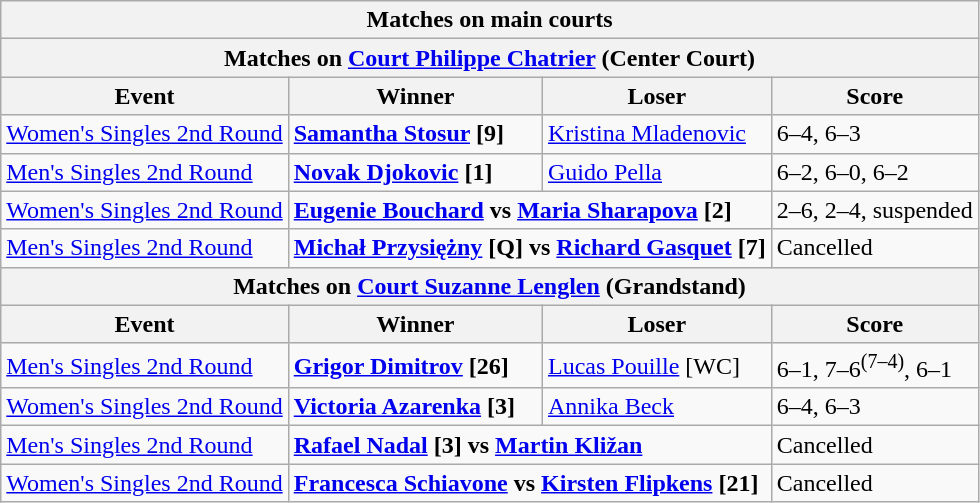<table class="wikitable">
<tr>
<th colspan=4 style=white-space:nowrap>Matches on main courts</th>
</tr>
<tr>
<th colspan=4>Matches on <a href='#'>Court Philippe Chatrier</a> (Center Court)</th>
</tr>
<tr>
<th>Event</th>
<th>Winner</th>
<th>Loser</th>
<th>Score</th>
</tr>
<tr>
<td><a href='#'>Women's Singles 2nd Round</a></td>
<td><strong> <a href='#'>Samantha Stosur</a> [9]</strong></td>
<td> <a href='#'>Kristina Mladenovic</a></td>
<td>6–4, 6–3</td>
</tr>
<tr>
<td><a href='#'>Men's Singles 2nd Round</a></td>
<td><strong> <a href='#'>Novak Djokovic</a> [1]</strong></td>
<td> <a href='#'>Guido Pella</a></td>
<td>6–2, 6–0, 6–2</td>
</tr>
<tr>
<td><a href='#'>Women's Singles 2nd Round</a></td>
<td colspan=2><strong> <a href='#'>Eugenie Bouchard</a> vs  <a href='#'>Maria Sharapova</a> [2]</strong></td>
<td>2–6, 2–4, suspended</td>
</tr>
<tr>
<td><a href='#'>Men's Singles 2nd Round</a></td>
<td colspan=2><strong> <a href='#'>Michał Przysiężny</a> [Q] vs  <a href='#'>Richard Gasquet</a> [7]</strong></td>
<td>Cancelled</td>
</tr>
<tr>
<th colspan=4>Matches on <a href='#'>Court Suzanne Lenglen</a> (Grandstand)</th>
</tr>
<tr>
<th>Event</th>
<th>Winner</th>
<th>Loser</th>
<th>Score</th>
</tr>
<tr>
<td><a href='#'>Men's Singles 2nd Round</a></td>
<td><strong> <a href='#'>Grigor Dimitrov</a> [26]</strong></td>
<td> <a href='#'>Lucas Pouille</a> [WC]</td>
<td>6–1, 7–6<sup>(7–4)</sup>, 6–1</td>
</tr>
<tr>
<td><a href='#'>Women's Singles 2nd Round</a></td>
<td><strong> <a href='#'>Victoria Azarenka</a> [3]</strong></td>
<td> <a href='#'>Annika Beck</a></td>
<td>6–4, 6–3</td>
</tr>
<tr>
<td><a href='#'>Men's Singles 2nd Round</a></td>
<td colspan=2><strong> <a href='#'>Rafael Nadal</a> [3] vs  <a href='#'>Martin Kližan</a></strong></td>
<td>Cancelled</td>
</tr>
<tr>
<td><a href='#'>Women's Singles 2nd Round</a></td>
<td colspan=2><strong> <a href='#'>Francesca Schiavone</a> vs  <a href='#'>Kirsten Flipkens</a> [21]</strong></td>
<td>Cancelled</td>
</tr>
</table>
